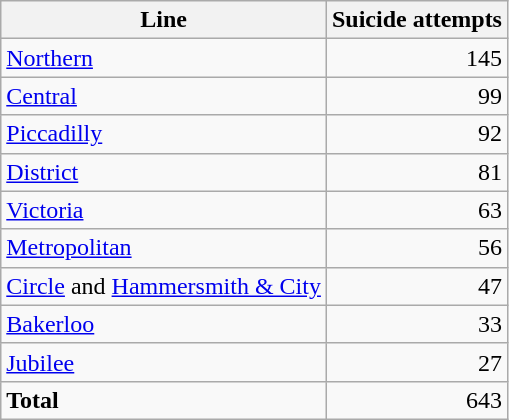<table class="wikitable sortable">
<tr>
<th>Line</th>
<th>Suicide attempts</th>
</tr>
<tr>
<td><a href='#'>Northern</a></td>
<td style="text-align: right;">145</td>
</tr>
<tr>
<td><a href='#'>Central</a></td>
<td style="text-align: right;">99</td>
</tr>
<tr>
<td><a href='#'>Piccadilly</a></td>
<td style="text-align: right;">92</td>
</tr>
<tr>
<td><a href='#'>District</a></td>
<td style="text-align: right;">81</td>
</tr>
<tr>
<td><a href='#'>Victoria</a></td>
<td style="text-align: right;">63</td>
</tr>
<tr>
<td><a href='#'>Metropolitan</a></td>
<td style="text-align: right;">56</td>
</tr>
<tr>
<td><a href='#'>Circle</a> and <a href='#'>Hammersmith & City</a></td>
<td style="text-align: right;">47</td>
</tr>
<tr>
<td><a href='#'>Bakerloo</a></td>
<td style="text-align: right;">33</td>
</tr>
<tr>
<td><a href='#'>Jubilee</a></td>
<td style="text-align: right;">27</td>
</tr>
<tr class="sortbottom">
<td><strong>Total</strong></td>
<td style="text-align: right;">643</td>
</tr>
</table>
